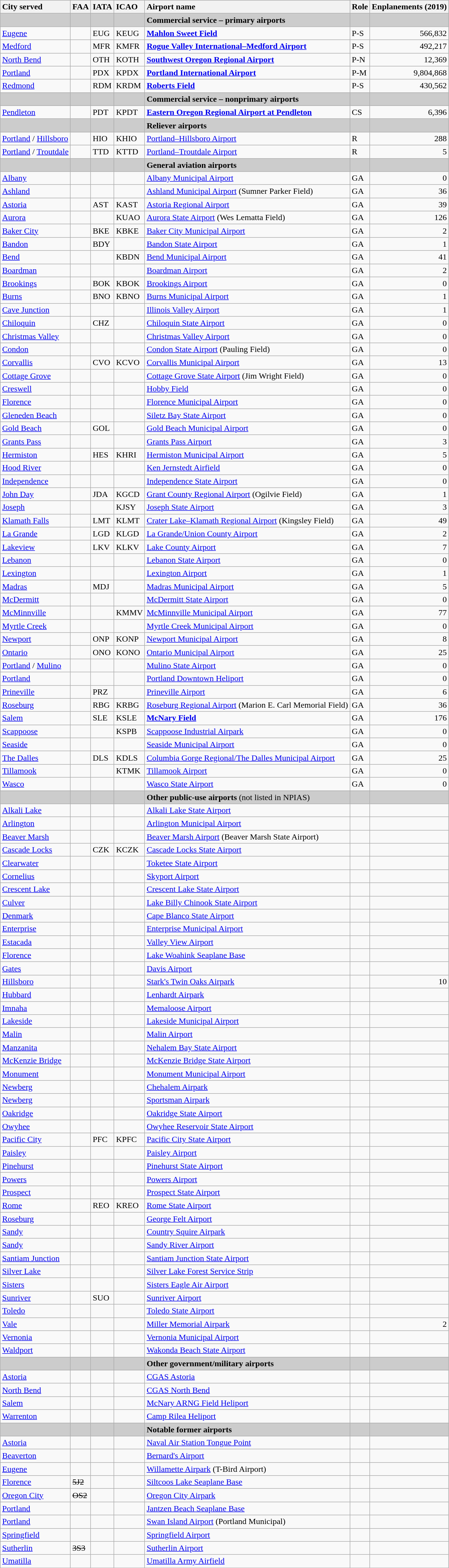<table class="wikitable sortable">
<tr valign=baseline>
<th style="white-space:nowrap; text-align:left;">City served</th>
<th style="white-space:nowrap; text-align:left;">FAA</th>
<th style="white-space:nowrap; text-align:left;">IATA</th>
<th style="white-space:nowrap; text-align:left;">ICAO</th>
<th style="white-space:nowrap; text-align:left;">Airport name</th>
<th style="white-space:nowrap; text-align:left;">Role</th>
<th style="white-space:nowrap; text-align:right;">Enplanements (2019)</th>
</tr>
<tr style="background:#CCCCCC;">
<td></td>
<td></td>
<td></td>
<td></td>
<td><strong>Commercial service – primary airports</strong></td>
<td></td>
<td><br><onlyinclude></td>
</tr>
<tr valign=top>
<td><a href='#'>Eugene</a></td>
<td></td>
<td>EUG</td>
<td>KEUG</td>
<td><strong><a href='#'>Mahlon Sweet Field</a></strong></td>
<td>P-S</td>
<td align=right>566,832</td>
</tr>
<tr valign=top>
<td><a href='#'>Medford</a></td>
<td></td>
<td>MFR</td>
<td>KMFR</td>
<td><strong><a href='#'>Rogue Valley International–Medford Airport</a></strong></td>
<td>P-S</td>
<td align=right>492,217</td>
</tr>
<tr valign=top>
<td><a href='#'>North Bend</a></td>
<td></td>
<td>OTH</td>
<td>KOTH</td>
<td><strong><a href='#'>Southwest Oregon Regional Airport</a></strong> </td>
<td>P-N</td>
<td align=right>12,369</td>
</tr>
<tr valign=top>
<td><a href='#'>Portland</a></td>
<td></td>
<td>PDX</td>
<td>KPDX</td>
<td><strong><a href='#'>Portland International Airport</a></strong></td>
<td>P-M</td>
<td align=right>9,804,868</td>
</tr>
<tr valign=top>
<td><a href='#'>Redmond</a></td>
<td></td>
<td>RDM</td>
<td>KRDM</td>
<td><strong><a href='#'>Roberts Field</a></strong></td>
<td>P-S</td>
<td align=right>430,562<br></onlyinclude></td>
</tr>
<tr style="background:#CCCCCC;">
<td></td>
<td></td>
<td></td>
<td></td>
<td><strong>Commercial service – nonprimary airports</strong></td>
<td></td>
<td></td>
</tr>
<tr valign=top>
<td><a href='#'>Pendleton</a></td>
<td></td>
<td>PDT</td>
<td>KPDT</td>
<td><strong><a href='#'>Eastern Oregon Regional Airport at Pendleton</a></strong></td>
<td>CS</td>
<td align=right>6,396</td>
</tr>
<tr style="background:#CCCCCC;">
<td></td>
<td></td>
<td></td>
<td></td>
<td><strong>Reliever airports</strong></td>
<td></td>
<td></td>
</tr>
<tr valign=top>
<td><a href='#'>Portland</a> / <a href='#'>Hillsboro</a></td>
<td></td>
<td>HIO</td>
<td>KHIO</td>
<td><a href='#'>Portland–Hillsboro Airport</a></td>
<td>R</td>
<td align=right>288</td>
</tr>
<tr valign=top>
<td><a href='#'>Portland</a> / <a href='#'>Troutdale</a></td>
<td></td>
<td>TTD</td>
<td>KTTD</td>
<td><a href='#'>Portland–Troutdale Airport</a></td>
<td>R</td>
<td align=right>5</td>
</tr>
<tr style="background:#CCCCCC;">
<td></td>
<td></td>
<td></td>
<td></td>
<td><strong>General aviation airports</strong></td>
<td></td>
<td></td>
</tr>
<tr valign=top>
<td><a href='#'>Albany</a></td>
<td></td>
<td></td>
<td></td>
<td><a href='#'>Albany Municipal Airport</a></td>
<td>GA</td>
<td align=right>0</td>
</tr>
<tr valign=top>
<td><a href='#'>Ashland</a></td>
<td></td>
<td></td>
<td></td>
<td><a href='#'>Ashland Municipal Airport</a> (Sumner Parker Field)</td>
<td>GA</td>
<td align=right>36</td>
</tr>
<tr valign=top>
<td><a href='#'>Astoria</a></td>
<td></td>
<td>AST</td>
<td>KAST</td>
<td><a href='#'>Astoria Regional Airport</a></td>
<td>GA</td>
<td align=right>39</td>
</tr>
<tr valign=top>
<td><a href='#'>Aurora</a></td>
<td></td>
<td></td>
<td>KUAO</td>
<td><a href='#'>Aurora State Airport</a> (Wes Lematta Field)</td>
<td>GA</td>
<td align=right>126</td>
</tr>
<tr valign=top>
<td><a href='#'>Baker City</a></td>
<td></td>
<td>BKE</td>
<td>KBKE</td>
<td><a href='#'>Baker City Municipal Airport</a></td>
<td>GA</td>
<td align=right>2</td>
</tr>
<tr valign=top>
<td><a href='#'>Bandon</a></td>
<td></td>
<td>BDY</td>
<td></td>
<td><a href='#'>Bandon State Airport</a></td>
<td>GA</td>
<td align=right>1</td>
</tr>
<tr valign=top>
<td><a href='#'>Bend</a></td>
<td> </td>
<td></td>
<td>KBDN</td>
<td><a href='#'>Bend Municipal Airport</a></td>
<td>GA</td>
<td align=right>41</td>
</tr>
<tr valign=top>
<td><a href='#'>Boardman</a></td>
<td></td>
<td></td>
<td></td>
<td><a href='#'>Boardman Airport</a></td>
<td>GA</td>
<td align=right>2</td>
</tr>
<tr valign=top>
<td><a href='#'>Brookings</a></td>
<td></td>
<td>BOK</td>
<td>KBOK</td>
<td><a href='#'>Brookings Airport</a></td>
<td>GA</td>
<td align=right>0</td>
</tr>
<tr valign=top>
<td><a href='#'>Burns</a></td>
<td></td>
<td>BNO</td>
<td>KBNO</td>
<td><a href='#'>Burns Municipal Airport</a></td>
<td>GA</td>
<td align=right>1</td>
</tr>
<tr valign=top>
<td><a href='#'>Cave Junction</a></td>
<td></td>
<td></td>
<td></td>
<td><a href='#'>Illinois Valley Airport</a></td>
<td>GA</td>
<td align=right>1</td>
</tr>
<tr valign=top>
<td><a href='#'>Chiloquin</a></td>
<td></td>
<td>CHZ</td>
<td></td>
<td><a href='#'>Chiloquin State Airport</a></td>
<td>GA</td>
<td align=right>0</td>
</tr>
<tr valign=top>
<td><a href='#'>Christmas Valley</a></td>
<td></td>
<td></td>
<td></td>
<td><a href='#'>Christmas Valley Airport</a></td>
<td>GA</td>
<td align=right>0</td>
</tr>
<tr valign=top>
<td><a href='#'>Condon</a></td>
<td></td>
<td></td>
<td></td>
<td><a href='#'>Condon State Airport</a> (Pauling Field)</td>
<td>GA</td>
<td align=right>0</td>
</tr>
<tr valign=top>
<td><a href='#'>Corvallis</a></td>
<td></td>
<td>CVO</td>
<td>KCVO</td>
<td><a href='#'>Corvallis Municipal Airport</a></td>
<td>GA</td>
<td align=right>13</td>
</tr>
<tr valign=top>
<td><a href='#'>Cottage Grove</a></td>
<td></td>
<td></td>
<td></td>
<td><a href='#'>Cottage Grove State Airport</a> (Jim Wright Field)</td>
<td>GA</td>
<td align=right>0</td>
</tr>
<tr valign=top>
<td><a href='#'>Creswell</a></td>
<td></td>
<td></td>
<td></td>
<td><a href='#'>Hobby Field</a></td>
<td>GA</td>
<td align=right>0</td>
</tr>
<tr valign=top>
<td><a href='#'>Florence</a></td>
<td></td>
<td></td>
<td></td>
<td><a href='#'>Florence Municipal Airport</a></td>
<td>GA</td>
<td align=right>0</td>
</tr>
<tr valign=top>
<td><a href='#'>Gleneden Beach</a></td>
<td></td>
<td></td>
<td></td>
<td><a href='#'>Siletz Bay State Airport</a></td>
<td>GA</td>
<td align=right>0</td>
</tr>
<tr valign=top>
<td><a href='#'>Gold Beach</a></td>
<td></td>
<td>GOL</td>
<td></td>
<td><a href='#'>Gold Beach Municipal Airport</a></td>
<td>GA</td>
<td align=right>0</td>
</tr>
<tr valign=top>
<td><a href='#'>Grants Pass</a></td>
<td></td>
<td></td>
<td></td>
<td><a href='#'>Grants Pass Airport</a></td>
<td>GA</td>
<td align=right>3</td>
</tr>
<tr valign=top>
<td><a href='#'>Hermiston</a></td>
<td></td>
<td>HES</td>
<td>KHRI</td>
<td><a href='#'>Hermiston Municipal Airport</a></td>
<td>GA</td>
<td align=right>5</td>
</tr>
<tr valign=top>
<td><a href='#'>Hood River</a></td>
<td></td>
<td></td>
<td></td>
<td><a href='#'>Ken Jernstedt Airfield</a></td>
<td>GA</td>
<td align=right>0</td>
</tr>
<tr valign=top>
<td><a href='#'>Independence</a></td>
<td></td>
<td></td>
<td></td>
<td><a href='#'>Independence State Airport</a></td>
<td>GA</td>
<td align=right>0</td>
</tr>
<tr valign=top>
<td><a href='#'>John Day</a></td>
<td> </td>
<td>JDA</td>
<td>KGCD</td>
<td><a href='#'>Grant County Regional Airport</a> (Ogilvie Field)</td>
<td>GA</td>
<td align=right>1</td>
</tr>
<tr valign=top>
<td><a href='#'>Joseph</a></td>
<td> </td>
<td></td>
<td>KJSY</td>
<td><a href='#'>Joseph State Airport</a></td>
<td>GA</td>
<td align=right>3</td>
</tr>
<tr valign=top>
<td><a href='#'>Klamath Falls</a></td>
<td></td>
<td>LMT</td>
<td>KLMT</td>
<td><a href='#'>Crater Lake–Klamath Regional Airport</a> (Kingsley Field)</td>
<td>GA</td>
<td align=right>49</td>
</tr>
<tr valign=top>
<td><a href='#'>La Grande</a></td>
<td></td>
<td>LGD</td>
<td>KLGD</td>
<td><a href='#'>La Grande/Union County Airport</a></td>
<td>GA</td>
<td align=right>2</td>
</tr>
<tr valign=top>
<td><a href='#'>Lakeview</a></td>
<td></td>
<td>LKV</td>
<td>KLKV</td>
<td><a href='#'>Lake County Airport</a></td>
<td>GA</td>
<td align=right>7</td>
</tr>
<tr valign=top>
<td><a href='#'>Lebanon</a></td>
<td></td>
<td></td>
<td></td>
<td><a href='#'>Lebanon State Airport</a></td>
<td>GA</td>
<td align=right>0</td>
</tr>
<tr valign=top>
<td><a href='#'>Lexington</a></td>
<td></td>
<td></td>
<td></td>
<td><a href='#'>Lexington Airport</a></td>
<td>GA</td>
<td align=right>1</td>
</tr>
<tr valign=top>
<td><a href='#'>Madras</a></td>
<td></td>
<td>MDJ</td>
<td></td>
<td><a href='#'>Madras Municipal Airport</a> </td>
<td>GA</td>
<td align=right>5</td>
</tr>
<tr valign=top>
<td><a href='#'>McDermitt</a></td>
<td></td>
<td></td>
<td></td>
<td><a href='#'>McDermitt State Airport</a></td>
<td>GA</td>
<td align=right>0</td>
</tr>
<tr valign=top>
<td><a href='#'>McMinnville</a></td>
<td></td>
<td></td>
<td>KMMV</td>
<td><a href='#'>McMinnville Municipal Airport</a></td>
<td>GA</td>
<td align=right>77</td>
</tr>
<tr valign=top>
<td><a href='#'>Myrtle Creek</a></td>
<td></td>
<td></td>
<td></td>
<td><a href='#'>Myrtle Creek Municipal Airport</a></td>
<td>GA</td>
<td align=right>0</td>
</tr>
<tr valign=top>
<td><a href='#'>Newport</a></td>
<td></td>
<td>ONP</td>
<td>KONP</td>
<td><a href='#'>Newport Municipal Airport</a></td>
<td>GA</td>
<td align=right>8</td>
</tr>
<tr valign=top>
<td><a href='#'>Ontario</a></td>
<td></td>
<td>ONO</td>
<td>KONO</td>
<td><a href='#'>Ontario Municipal Airport</a></td>
<td>GA</td>
<td align=right>25</td>
</tr>
<tr valign=top>
<td><a href='#'>Portland</a> / <a href='#'>Mulino</a></td>
<td></td>
<td></td>
<td></td>
<td><a href='#'>Mulino State Airport</a> </td>
<td>GA</td>
<td align=right>0</td>
</tr>
<tr valign=top>
<td><a href='#'>Portland</a></td>
<td></td>
<td></td>
<td></td>
<td><a href='#'>Portland Downtown Heliport</a></td>
<td>GA</td>
<td align=right>0</td>
</tr>
<tr valign=top>
<td><a href='#'>Prineville</a></td>
<td></td>
<td>PRZ</td>
<td></td>
<td><a href='#'>Prineville Airport</a></td>
<td>GA</td>
<td align=right>6</td>
</tr>
<tr valign=top>
<td><a href='#'>Roseburg</a></td>
<td></td>
<td>RBG</td>
<td>KRBG</td>
<td><a href='#'>Roseburg Regional Airport</a> (Marion E. Carl Memorial Field)</td>
<td>GA</td>
<td align=right>36</td>
</tr>
<tr valign=top>
<td><a href='#'>Salem</a></td>
<td></td>
<td>SLE</td>
<td>KSLE</td>
<td><strong><a href='#'>McNary Field</a></strong></td>
<td>GA</td>
<td align=right>176</td>
</tr>
<tr valign=top>
<td><a href='#'>Scappoose</a></td>
<td></td>
<td></td>
<td>KSPB</td>
<td><a href='#'>Scappoose Industrial Airpark</a></td>
<td>GA</td>
<td align=right>0</td>
</tr>
<tr valign=top>
<td><a href='#'>Seaside</a></td>
<td></td>
<td></td>
<td></td>
<td><a href='#'>Seaside Municipal Airport</a></td>
<td>GA</td>
<td align=right>0</td>
</tr>
<tr valign=top>
<td><a href='#'>The Dalles</a></td>
<td></td>
<td>DLS</td>
<td>KDLS</td>
<td><a href='#'>Columbia Gorge Regional/The Dalles Municipal Airport</a></td>
<td>GA</td>
<td align=right>25</td>
</tr>
<tr valign=top>
<td><a href='#'>Tillamook</a></td>
<td> </td>
<td></td>
<td>KTMK</td>
<td><a href='#'>Tillamook Airport</a></td>
<td>GA</td>
<td align=right>0</td>
</tr>
<tr valign=top>
<td><a href='#'>Wasco</a></td>
<td></td>
<td></td>
<td></td>
<td><a href='#'>Wasco State Airport</a></td>
<td>GA</td>
<td align=right>0</td>
</tr>
<tr style="background:#CCCCCC;">
<td></td>
<td></td>
<td></td>
<td></td>
<td><strong>Other public-use airports</strong> (not listed in NPIAS)</td>
<td></td>
<td></td>
</tr>
<tr valign=top>
<td><a href='#'>Alkali Lake</a></td>
<td></td>
<td></td>
<td></td>
<td><a href='#'>Alkali Lake State Airport</a></td>
<td></td>
<td></td>
</tr>
<tr valign=top>
<td><a href='#'>Arlington</a></td>
<td></td>
<td></td>
<td></td>
<td><a href='#'>Arlington Municipal Airport</a></td>
<td></td>
<td></td>
</tr>
<tr valign=top>
<td><a href='#'>Beaver Marsh</a></td>
<td></td>
<td></td>
<td></td>
<td><a href='#'>Beaver Marsh Airport</a> (Beaver Marsh State Airport)</td>
<td></td>
<td></td>
</tr>
<tr valign=top>
<td><a href='#'>Cascade Locks</a></td>
<td></td>
<td>CZK</td>
<td>KCZK</td>
<td><a href='#'>Cascade Locks State Airport</a></td>
<td></td>
<td></td>
</tr>
<tr valign=top>
<td><a href='#'>Clearwater</a></td>
<td></td>
<td></td>
<td></td>
<td><a href='#'>Toketee State Airport</a></td>
<td></td>
<td></td>
</tr>
<tr valign=top>
<td><a href='#'>Cornelius</a></td>
<td></td>
<td></td>
<td></td>
<td><a href='#'>Skyport Airport</a></td>
<td></td>
<td></td>
</tr>
<tr valign=top>
<td><a href='#'>Crescent Lake</a></td>
<td></td>
<td></td>
<td></td>
<td><a href='#'>Crescent Lake State Airport</a></td>
<td></td>
<td></td>
</tr>
<tr valign=top>
<td><a href='#'>Culver</a></td>
<td></td>
<td></td>
<td></td>
<td><a href='#'>Lake Billy Chinook State Airport</a></td>
<td></td>
<td></td>
</tr>
<tr valign=top>
<td><a href='#'>Denmark</a></td>
<td></td>
<td></td>
<td></td>
<td><a href='#'>Cape Blanco State Airport</a></td>
<td></td>
<td></td>
</tr>
<tr valign=top>
<td><a href='#'>Enterprise</a></td>
<td></td>
<td></td>
<td></td>
<td><a href='#'>Enterprise Municipal Airport</a></td>
<td></td>
<td></td>
</tr>
<tr valign=top>
<td><a href='#'>Estacada</a></td>
<td></td>
<td></td>
<td></td>
<td><a href='#'>Valley View Airport</a></td>
<td></td>
<td></td>
</tr>
<tr valign=top>
<td><a href='#'>Florence</a></td>
<td></td>
<td></td>
<td></td>
<td><a href='#'>Lake Woahink Seaplane Base</a></td>
<td></td>
<td></td>
</tr>
<tr valign=top>
<td><a href='#'>Gates</a></td>
<td></td>
<td></td>
<td></td>
<td><a href='#'>Davis Airport</a></td>
<td></td>
<td></td>
</tr>
<tr valign=top>
<td><a href='#'>Hillsboro</a></td>
<td></td>
<td></td>
<td></td>
<td><a href='#'>Stark's Twin Oaks Airpark</a></td>
<td></td>
<td align=right>10</td>
</tr>
<tr valign=top>
<td><a href='#'>Hubbard</a></td>
<td></td>
<td></td>
<td></td>
<td><a href='#'>Lenhardt Airpark</a></td>
<td></td>
<td></td>
</tr>
<tr valign=top>
<td><a href='#'>Imnaha</a></td>
<td></td>
<td></td>
<td></td>
<td><a href='#'>Memaloose Airport</a></td>
<td></td>
<td></td>
</tr>
<tr valign=top>
<td><a href='#'>Lakeside</a></td>
<td></td>
<td></td>
<td></td>
<td><a href='#'>Lakeside Municipal Airport</a></td>
<td></td>
<td></td>
</tr>
<tr valign=top>
<td><a href='#'>Malin</a></td>
<td></td>
<td></td>
<td></td>
<td><a href='#'>Malin Airport</a></td>
<td></td>
<td></td>
</tr>
<tr valign=top>
<td><a href='#'>Manzanita</a></td>
<td></td>
<td></td>
<td></td>
<td><a href='#'>Nehalem Bay State Airport</a></td>
<td></td>
<td></td>
</tr>
<tr valign=top>
<td><a href='#'>McKenzie Bridge</a></td>
<td></td>
<td></td>
<td></td>
<td><a href='#'>McKenzie Bridge State Airport</a></td>
<td></td>
<td></td>
</tr>
<tr valign=top>
<td><a href='#'>Monument</a></td>
<td></td>
<td></td>
<td></td>
<td><a href='#'>Monument Municipal Airport</a></td>
<td></td>
<td></td>
</tr>
<tr valign=top>
<td><a href='#'>Newberg</a></td>
<td></td>
<td></td>
<td></td>
<td><a href='#'>Chehalem Airpark</a></td>
<td></td>
<td></td>
</tr>
<tr valign=top>
<td><a href='#'>Newberg</a></td>
<td></td>
<td></td>
<td></td>
<td><a href='#'>Sportsman Airpark</a></td>
<td></td>
<td></td>
</tr>
<tr valign=top>
<td><a href='#'>Oakridge</a></td>
<td></td>
<td></td>
<td></td>
<td><a href='#'>Oakridge State Airport</a></td>
<td></td>
<td></td>
</tr>
<tr valign=top>
<td><a href='#'>Owyhee</a></td>
<td></td>
<td></td>
<td></td>
<td><a href='#'>Owyhee Reservoir State Airport</a></td>
<td></td>
<td></td>
</tr>
<tr valign=top>
<td><a href='#'>Pacific City</a></td>
<td></td>
<td>PFC</td>
<td>KPFC</td>
<td><a href='#'>Pacific City State Airport</a></td>
<td></td>
<td></td>
</tr>
<tr valign=top>
<td><a href='#'>Paisley</a></td>
<td></td>
<td></td>
<td></td>
<td><a href='#'>Paisley Airport</a></td>
<td></td>
<td></td>
</tr>
<tr valign=top>
<td><a href='#'>Pinehurst</a></td>
<td></td>
<td></td>
<td></td>
<td><a href='#'>Pinehurst State Airport</a></td>
<td></td>
<td></td>
</tr>
<tr valign=top>
<td><a href='#'>Powers</a></td>
<td></td>
<td></td>
<td></td>
<td><a href='#'>Powers Airport</a></td>
<td></td>
<td></td>
</tr>
<tr valign=top>
<td><a href='#'>Prospect</a></td>
<td></td>
<td></td>
<td></td>
<td><a href='#'>Prospect State Airport</a></td>
<td></td>
<td></td>
</tr>
<tr valign=top>
<td><a href='#'>Rome</a></td>
<td></td>
<td>REO</td>
<td>KREO</td>
<td><a href='#'>Rome State Airport</a></td>
<td></td>
<td></td>
</tr>
<tr valign=top>
<td><a href='#'>Roseburg</a></td>
<td></td>
<td></td>
<td></td>
<td><a href='#'>George Felt Airport</a></td>
<td></td>
<td></td>
</tr>
<tr valign=top>
<td><a href='#'>Sandy</a></td>
<td></td>
<td></td>
<td></td>
<td><a href='#'>Country Squire Airpark</a></td>
<td></td>
<td></td>
</tr>
<tr valign=top>
<td><a href='#'>Sandy</a></td>
<td></td>
<td></td>
<td></td>
<td><a href='#'>Sandy River Airport</a></td>
<td></td>
<td></td>
</tr>
<tr valign=top>
<td><a href='#'>Santiam Junction</a></td>
<td></td>
<td></td>
<td></td>
<td><a href='#'>Santiam Junction State Airport</a></td>
<td></td>
<td></td>
</tr>
<tr valign=top>
<td><a href='#'>Silver Lake</a></td>
<td></td>
<td></td>
<td></td>
<td><a href='#'>Silver Lake Forest Service Strip</a></td>
<td></td>
<td></td>
</tr>
<tr valign=top>
<td><a href='#'>Sisters</a></td>
<td></td>
<td></td>
<td></td>
<td><a href='#'>Sisters Eagle Air Airport</a></td>
<td></td>
<td></td>
</tr>
<tr valign=top>
<td><a href='#'>Sunriver</a></td>
<td></td>
<td>SUO</td>
<td></td>
<td><a href='#'>Sunriver Airport</a></td>
<td></td>
<td></td>
</tr>
<tr valign=top>
<td><a href='#'>Toledo</a></td>
<td></td>
<td></td>
<td></td>
<td><a href='#'>Toledo State Airport</a></td>
<td></td>
<td></td>
</tr>
<tr valign=top>
<td><a href='#'>Vale</a></td>
<td></td>
<td></td>
<td></td>
<td><a href='#'>Miller Memorial Airpark</a></td>
<td></td>
<td align=right>2</td>
</tr>
<tr valign=top>
<td><a href='#'>Vernonia</a></td>
<td></td>
<td></td>
<td></td>
<td><a href='#'>Vernonia Municipal Airport</a></td>
<td></td>
<td></td>
</tr>
<tr valign=top>
<td><a href='#'>Waldport</a></td>
<td></td>
<td></td>
<td></td>
<td><a href='#'>Wakonda Beach State Airport</a></td>
<td></td>
<td></td>
</tr>
<tr style="background:#CCCCCC;">
<td></td>
<td></td>
<td></td>
<td></td>
<td><strong>Other government/military airports</strong></td>
<td></td>
<td></td>
</tr>
<tr valign=top>
<td><a href='#'>Astoria</a></td>
<td></td>
<td></td>
<td></td>
<td><a href='#'>CGAS Astoria</a></td>
<td></td>
<td></td>
</tr>
<tr valign=top>
<td><a href='#'>North Bend</a></td>
<td></td>
<td></td>
<td></td>
<td><a href='#'>CGAS North Bend</a></td>
<td></td>
<td></td>
</tr>
<tr valign=top>
<td><a href='#'>Salem</a></td>
<td></td>
<td></td>
<td></td>
<td><a href='#'>McNary ARNG Field Heliport</a></td>
<td></td>
<td></td>
</tr>
<tr valign=top>
<td><a href='#'>Warrenton</a></td>
<td></td>
<td></td>
<td></td>
<td><a href='#'>Camp Rilea Heliport</a></td>
<td></td>
<td></td>
</tr>
<tr style="background:#CCCCCC;">
<td></td>
<td></td>
<td></td>
<td></td>
<td><strong>Notable former airports</strong></td>
<td></td>
<td></td>
</tr>
<tr valign=top>
<td><a href='#'>Astoria</a></td>
<td></td>
<td></td>
<td></td>
<td><a href='#'>Naval Air Station Tongue Point</a> </td>
<td></td>
<td></td>
</tr>
<tr valign=top>
<td><a href='#'>Beaverton</a></td>
<td></td>
<td></td>
<td></td>
<td><a href='#'>Bernard's Airport</a> </td>
<td></td>
<td></td>
</tr>
<tr valign=top>
<td><a href='#'>Eugene</a></td>
<td></td>
<td></td>
<td></td>
<td><a href='#'>Willamette Airpark</a> (T-Bird Airport) </td>
<td></td>
<td></td>
</tr>
<tr valign=top>
<td><a href='#'>Florence</a></td>
<td><s>5J2</s></td>
<td></td>
<td></td>
<td><a href='#'>Siltcoos Lake Seaplane Base</a> </td>
<td></td>
<td></td>
</tr>
<tr valign=top>
<td><a href='#'>Oregon City</a></td>
<td><s>OS2</s></td>
<td></td>
<td></td>
<td><a href='#'>Oregon City Airpark</a> </td>
<td></td>
<td></td>
</tr>
<tr valign=top>
<td><a href='#'>Portland</a></td>
<td></td>
<td></td>
<td></td>
<td><a href='#'>Jantzen Beach Seaplane Base</a> </td>
<td></td>
<td></td>
</tr>
<tr valign=top>
<td><a href='#'>Portland</a></td>
<td></td>
<td></td>
<td></td>
<td><a href='#'>Swan Island Airport</a> (Portland Municipal) </td>
<td></td>
<td></td>
</tr>
<tr valign=top>
<td><a href='#'>Springfield</a></td>
<td></td>
<td></td>
<td></td>
<td><a href='#'>Springfield Airport</a> </td>
<td></td>
<td></td>
</tr>
<tr valign=top>
<td><a href='#'>Sutherlin</a></td>
<td><s>3S3</s></td>
<td></td>
<td></td>
<td><a href='#'>Sutherlin Airport</a> </td>
<td></td>
<td></td>
</tr>
<tr valign=top>
<td><a href='#'>Umatilla</a></td>
<td></td>
<td></td>
<td></td>
<td><a href='#'>Umatilla Army Airfield</a> </td>
<td></td>
<td></td>
</tr>
</table>
